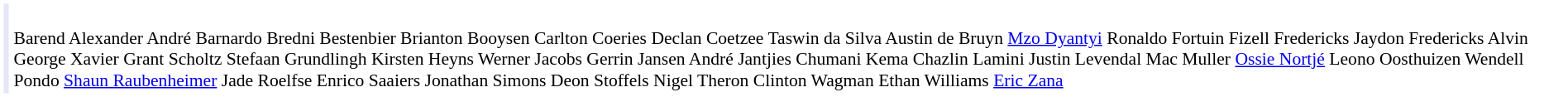<table cellpadding="2" style="border: 1px solid white; font-size:90%;">
<tr>
<td style="text-align:right;" bgcolor="lavender"></td>
<td style="text-align:left;"><br>Barend Alexander André Barnardo Bredni Bestenbier Brianton Booysen Carlton Coeries Declan Coetzee Taswin da Silva Austin de Bruyn <a href='#'>Mzo Dyantyi</a> Ronaldo Fortuin Fizell Fredericks Jaydon Fredericks Alvin George Xavier Grant Scholtz Stefaan Grundlingh Kirsten Heyns Werner Jacobs Gerrin Jansen André Jantjies Chumani Kema Chazlin Lamini Justin Levendal Mac Muller <a href='#'>Ossie Nortjé</a> Leono Oosthuizen Wendell Pondo <a href='#'>Shaun Raubenheimer</a> Jade Roelfse Enrico Saaiers Jonathan Simons Deon Stoffels Nigel Theron Clinton Wagman Ethan Williams <a href='#'>Eric Zana</a></td>
</tr>
</table>
